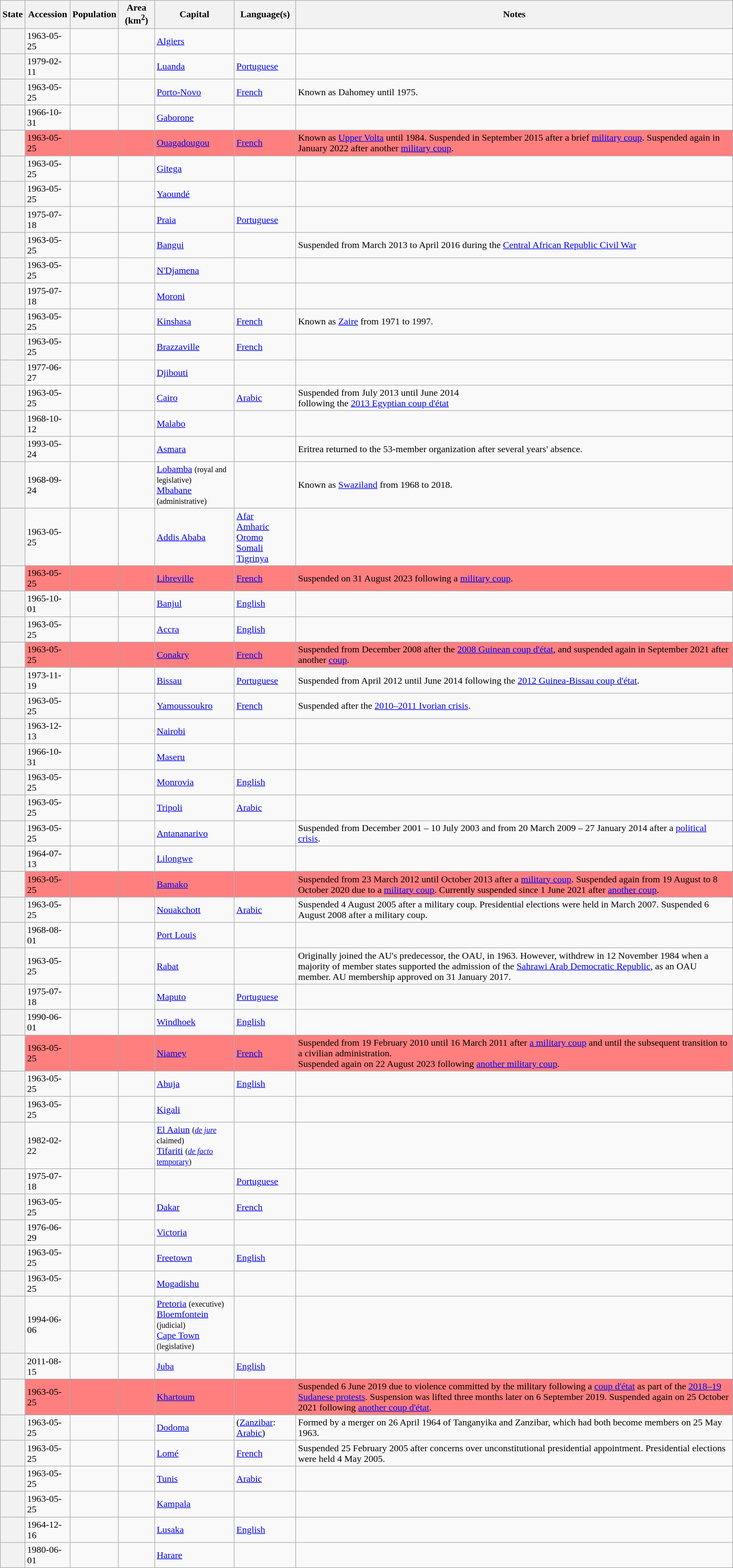<table class="wikitable sortable plainrowheaders">
<tr>
<th>State</th>
<th scope="col">Accession</th>
<th scope="col">Population</th>
<th scope="col">Area (km<sup>2</sup>)</th>
<th scope="col">Capital</th>
<th scope="col">Language(s)</th>
<th scope="col" class="unsortable">Notes</th>
</tr>
<tr>
<th scope="row"></th>
<td>1963-05-25</td>
<td style="text-align:right"></td>
<td style="text-align:right"></td>
<td><a href='#'>Algiers</a></td>
<td></td>
<td></td>
</tr>
<tr>
<th scope="row"></th>
<td>1979-02-11</td>
<td style="text-align:right"></td>
<td style="text-align:right"></td>
<td><a href='#'>Luanda</a></td>
<td><a href='#'>Portuguese</a></td>
<td></td>
</tr>
<tr>
<th scope="row"></th>
<td>1963-05-25</td>
<td style="text-align:right"></td>
<td style="text-align:right"></td>
<td><a href='#'>Porto-Novo</a></td>
<td><a href='#'>French</a></td>
<td>Known as Dahomey until 1975.</td>
</tr>
<tr>
<th scope="row"></th>
<td>1966-10-31</td>
<td style="text-align:right"></td>
<td style="text-align:right"></td>
<td><a href='#'>Gaborone</a></td>
<td></td>
<td></td>
</tr>
<tr bgcolor="#FF7F7F">
<th scope="row"></th>
<td>1963-05-25</td>
<td style="text-align:right"></td>
<td style="text-align:right"></td>
<td><a href='#'>Ouagadougou</a></td>
<td><a href='#'>French</a></td>
<td>Known as <a href='#'>Upper Volta</a> until 1984. Suspended in September 2015 after a brief <a href='#'>military coup</a>. Suspended again in January 2022 after another <a href='#'>military coup</a>.</td>
</tr>
<tr>
<th scope="row"></th>
<td>1963-05-25</td>
<td style="text-align:right"></td>
<td style="text-align:right"></td>
<td><a href='#'>Gitega</a></td>
<td></td>
<td></td>
</tr>
<tr>
<th scope="row"></th>
<td>1963-05-25</td>
<td style="text-align:right"></td>
<td style="text-align:right"></td>
<td><a href='#'>Yaoundé</a></td>
<td></td>
<td></td>
</tr>
<tr>
<th scope="row"></th>
<td>1975-07-18</td>
<td style="text-align:right"></td>
<td style="text-align:right"></td>
<td><a href='#'>Praia</a></td>
<td><a href='#'>Portuguese</a></td>
<td></td>
</tr>
<tr>
<th scope="row"></th>
<td>1963-05-25</td>
<td style="text-align:right"></td>
<td style="text-align:right"></td>
<td><a href='#'>Bangui</a></td>
<td></td>
<td>Suspended from March 2013 to April 2016 during the <a href='#'>Central African Republic Civil War</a></td>
</tr>
<tr>
<th scope="row"></th>
<td>1963-05-25</td>
<td style="text-align:right"></td>
<td style="text-align:right"></td>
<td><a href='#'>N'Djamena</a></td>
<td></td>
<td></td>
</tr>
<tr>
<th scope="row"></th>
<td>1975-07-18</td>
<td style="text-align:right"></td>
<td style="text-align:right"></td>
<td><a href='#'>Moroni</a></td>
<td></td>
<td></td>
</tr>
<tr>
<th scope="row"></th>
<td>1963-05-25</td>
<td style="text-align:right"></td>
<td style="text-align:right"></td>
<td><a href='#'>Kinshasa</a></td>
<td><a href='#'>French</a></td>
<td>Known as <a href='#'>Zaire</a> from 1971 to 1997.</td>
</tr>
<tr>
<th scope="row"></th>
<td>1963-05-25</td>
<td style="text-align:right"></td>
<td style="text-align:right"></td>
<td><a href='#'>Brazzaville</a></td>
<td><a href='#'>French</a></td>
<td></td>
</tr>
<tr>
<th scope="row"></th>
<td>1977-06-27</td>
<td style="text-align:right"></td>
<td style="text-align:right"></td>
<td><a href='#'>Djibouti</a></td>
<td></td>
<td></td>
</tr>
<tr>
<th scope="row"></th>
<td>1963-05-25</td>
<td style="text-align:right"></td>
<td style="text-align:right"></td>
<td><a href='#'>Cairo</a></td>
<td><a href='#'>Arabic</a></td>
<td>Suspended from July 2013 until June 2014<br>following the <a href='#'>2013 Egyptian coup d'état</a></td>
</tr>
<tr>
<th scope="row"></th>
<td>1968-10-12</td>
<td style="text-align:right"></td>
<td style="text-align:right"></td>
<td><a href='#'>Malabo</a></td>
<td></td>
<td></td>
</tr>
<tr>
<th scope="row"></th>
<td>1993-05-24</td>
<td style="text-align:right"></td>
<td style="text-align:right"></td>
<td><a href='#'>Asmara</a></td>
<td></td>
<td>Eritrea returned to the 53-member organization after several years' absence.</td>
</tr>
<tr>
<th scope="row"></th>
<td>1968-09-24</td>
<td style="text-align:right"></td>
<td style="text-align:right"></td>
<td><a href='#'>Lobamba</a> <small>(royal and legislative)</small><br><a href='#'>Mbabane</a> <small>(administrative)</small></td>
<td></td>
<td>Known as <a href='#'>Swaziland</a> from 1968 to 2018.</td>
</tr>
<tr>
<th scope="row"></th>
<td>1963-05-25</td>
<td style="text-align:right"></td>
<td style="text-align:right"></td>
<td><a href='#'>Addis Ababa</a></td>
<td><a href='#'>Afar</a> <br> <a href='#'>Amharic</a> <br> <a href='#'>Oromo</a> <br> <a href='#'>Somali</a> <br> <a href='#'>Tigrinya</a></td>
<td></td>
</tr>
<tr bgcolor="#FF7F7F">
<th scope="row"></th>
<td>1963-05-25</td>
<td style="text-align:right"></td>
<td style="text-align:right"></td>
<td><a href='#'>Libreville</a></td>
<td><a href='#'>French</a></td>
<td>Suspended on 31 August 2023 following a <a href='#'>military coup</a>.</td>
</tr>
<tr>
<th scope="row"></th>
<td>1965-10-01</td>
<td style="text-align:right"></td>
<td style="text-align:right"></td>
<td><a href='#'>Banjul</a></td>
<td><a href='#'>English</a></td>
<td></td>
</tr>
<tr>
<th scope="row"></th>
<td>1963-05-25</td>
<td style="text-align:right"></td>
<td style="text-align:right"></td>
<td><a href='#'>Accra</a></td>
<td><a href='#'>English</a></td>
<td></td>
</tr>
<tr bgcolor="#FF7F7F">
<th scope="row"></th>
<td>1963-05-25</td>
<td style="text-align:right"></td>
<td style="text-align:right"></td>
<td><a href='#'>Conakry</a></td>
<td><a href='#'>French</a></td>
<td>Suspended from December 2008  after the <a href='#'>2008 Guinean coup d'état</a>, and suspended again in September 2021 after another <a href='#'>coup</a>.</td>
</tr>
<tr>
<th scope="row"></th>
<td>1973-11-19</td>
<td style="text-align:right"></td>
<td style="text-align:right"></td>
<td><a href='#'>Bissau</a></td>
<td><a href='#'>Portuguese</a></td>
<td>Suspended from April 2012 until June 2014 following the <a href='#'>2012 Guinea-Bissau coup d'état</a>.</td>
</tr>
<tr>
<th scope="row"></th>
<td>1963-05-25</td>
<td style="text-align:right"></td>
<td style="text-align:right"></td>
<td><a href='#'>Yamoussoukro</a></td>
<td><a href='#'>French</a></td>
<td>Suspended after the <a href='#'>2010–2011 Ivorian crisis</a>.</td>
</tr>
<tr>
<th scope="row"></th>
<td>1963-12-13</td>
<td style="text-align:right"></td>
<td style="text-align:right"></td>
<td><a href='#'>Nairobi</a></td>
<td></td>
<td></td>
</tr>
<tr>
<th scope="row"></th>
<td>1966-10-31</td>
<td style="text-align:right"></td>
<td style="text-align:right"></td>
<td><a href='#'>Maseru</a></td>
<td></td>
<td></td>
</tr>
<tr>
<th scope="row"></th>
<td>1963-05-25</td>
<td style="text-align:right"></td>
<td style="text-align:right"></td>
<td><a href='#'>Monrovia</a></td>
<td><a href='#'>English</a></td>
<td></td>
</tr>
<tr>
<th scope="row"></th>
<td>1963-05-25</td>
<td style="text-align:right"></td>
<td style="text-align:right"></td>
<td><a href='#'>Tripoli</a></td>
<td><a href='#'>Arabic</a></td>
<td></td>
</tr>
<tr>
<th scope="row"></th>
<td>1963-05-25</td>
<td style="text-align:right"></td>
<td style="text-align:right"></td>
<td><a href='#'>Antananarivo</a></td>
<td></td>
<td>Suspended from December 2001 – 10 July 2003 and from 20 March 2009 – 27 January 2014 after a <a href='#'>political crisis</a>.</td>
</tr>
<tr>
<th scope="row"></th>
<td>1964-07-13</td>
<td style="text-align:right"></td>
<td style="text-align:right"></td>
<td><a href='#'>Lilongwe</a></td>
<td></td>
<td></td>
</tr>
<tr bgcolor="#FF7F7F">
<th scope="row"></th>
<td>1963-05-25</td>
<td style="text-align:right"></td>
<td style="text-align:right"></td>
<td><a href='#'>Bamako</a></td>
<td></td>
<td>Suspended from 23 March 2012 until October 2013 after a <a href='#'>military coup</a>. Suspended again from 19 August to 8 October 2020 due to a <a href='#'>military coup</a>. Currently suspended since 1 June 2021 after <a href='#'>another coup</a>.</td>
</tr>
<tr>
<th scope="row"></th>
<td>1963-05-25</td>
<td style="text-align:right"></td>
<td style="text-align:right"></td>
<td><a href='#'>Nouakchott</a></td>
<td><a href='#'>Arabic</a></td>
<td>Suspended 4 August 2005 after a military coup. Presidential elections were held in March 2007. Suspended 6 August 2008 after a military coup.</td>
</tr>
<tr>
<th scope="row"></th>
<td>1968-08-01</td>
<td style="text-align:right"></td>
<td style="text-align:right"></td>
<td><a href='#'>Port Louis</a></td>
<td></td>
<td></td>
</tr>
<tr>
<th scope="row"></th>
<td>1963-05-25</td>
<td style="text-align:right"></td>
<td style="text-align:right"></td>
<td><a href='#'>Rabat</a></td>
<td></td>
<td>Originally joined the AU's predecessor, the OAU, in 1963. However, withdrew in 12 November 1984 when a majority of member states supported the admission of the <a href='#'>Sahrawi Arab Democratic Republic</a>, as an OAU member. AU membership approved on 31 January 2017.</td>
</tr>
<tr>
<th scope="row"></th>
<td>1975-07-18</td>
<td style="text-align:right"></td>
<td style="text-align:right"></td>
<td><a href='#'>Maputo</a></td>
<td><a href='#'>Portuguese</a></td>
<td></td>
</tr>
<tr>
<th scope="row"></th>
<td>1990-06-01</td>
<td style="text-align:right"></td>
<td style="text-align:right"></td>
<td><a href='#'>Windhoek</a></td>
<td><a href='#'>English</a></td>
<td></td>
</tr>
<tr bgcolor="#FF7F7F">
<th scope="row"></th>
<td>1963-05-25</td>
<td style="text-align:right"></td>
<td style="text-align:right"></td>
<td><a href='#'>Niamey</a></td>
<td><a href='#'>French</a></td>
<td>Suspended from 19 February 2010 until 16 March 2011 after <a href='#'>a military coup</a> and until the subsequent transition to a civilian administration.<br>Suspended again on 22 August 2023 following <a href='#'>another military coup</a>.</td>
</tr>
<tr>
<th scope="row"></th>
<td>1963-05-25</td>
<td style="text-align:right"></td>
<td style="text-align:right"></td>
<td><a href='#'>Abuja</a></td>
<td><a href='#'>English</a></td>
<td></td>
</tr>
<tr>
<th scope="row"></th>
<td>1963-05-25</td>
<td style="text-align:right"></td>
<td style="text-align:right"></td>
<td><a href='#'>Kigali</a></td>
<td></td>
<td></td>
</tr>
<tr>
<th scope="row"></th>
<td>1982-02-22</td>
<td style="text-align:right"></td>
<td style="text-align:right"></td>
<td><a href='#'>El Aaiun</a> <small>(<em><a href='#'>de jure</a></em> claimed)</small><br><a href='#'>Tifariti</a> <small>(<em><a href='#'>de facto</a></em> <a href='#'>temporary</a>)</small></td>
<td></td>
<td></td>
</tr>
<tr>
<th scope="row"></th>
<td>1975-07-18</td>
<td style="text-align:right"></td>
<td style="text-align:right"></td>
<td></td>
<td><a href='#'>Portuguese</a></td>
<td></td>
</tr>
<tr>
<th scope="row"></th>
<td>1963-05-25</td>
<td style="text-align:right"></td>
<td style="text-align:right"></td>
<td><a href='#'>Dakar</a></td>
<td><a href='#'>French</a></td>
<td></td>
</tr>
<tr>
<th scope="row"></th>
<td>1976-06-29</td>
<td style="text-align:right"></td>
<td style="text-align:right"></td>
<td><a href='#'>Victoria</a></td>
<td></td>
<td></td>
</tr>
<tr>
<th scope="row"></th>
<td>1963-05-25</td>
<td style="text-align:right"></td>
<td style="text-align:right"></td>
<td><a href='#'>Freetown</a></td>
<td><a href='#'>English</a></td>
<td></td>
</tr>
<tr>
<th scope="row"></th>
<td>1963-05-25</td>
<td style="text-align:right"></td>
<td style="text-align:right"></td>
<td><a href='#'>Mogadishu</a></td>
<td></td>
<td></td>
</tr>
<tr>
<th scope="row"></th>
<td>1994-06-06</td>
<td style="text-align:right"></td>
<td style="text-align:right"></td>
<td><a href='#'>Pretoria</a> <small>(executive)</small><br><a href='#'>Bloemfontein</a> <small>(judicial)</small><br><a href='#'>Cape Town</a> <small>(legislative)</small></td>
<td></td>
<td></td>
</tr>
<tr>
<th scope="row"></th>
<td>2011-08-15</td>
<td style="text-align:right"></td>
<td style="text-align:right"></td>
<td><a href='#'>Juba</a></td>
<td><a href='#'>English</a></td>
<td></td>
</tr>
<tr bgcolor="#FF7F7F">
<th scope="row"></th>
<td>1963-05-25</td>
<td style="text-align:right"></td>
<td style="text-align:right"></td>
<td><a href='#'>Khartoum</a></td>
<td></td>
<td>Suspended 6 June 2019 due to violence committed by the military following a <a href='#'>coup d'état</a> as part of the <a href='#'>2018–19 Sudanese protests</a>. Suspension was lifted three months later on 6 September 2019. Suspended again on 25 October 2021 following <a href='#'>another coup d'état</a>.</td>
</tr>
<tr>
<th scope="row"></th>
<td>1963-05-25</td>
<td style="text-align:right"></td>
<td style="text-align:right"></td>
<td><a href='#'>Dodoma</a></td>
<td> (<a href='#'>Zanzibar</a>: <a href='#'>Arabic</a>)</td>
<td>Formed by a merger on 26 April 1964 of Tanganyika and Zanzibar, which had both become members on 25 May 1963.</td>
</tr>
<tr>
<th scope="row"></th>
<td>1963-05-25</td>
<td style="text-align:right"></td>
<td style="text-align:right"></td>
<td><a href='#'>Lomé</a></td>
<td><a href='#'>French</a></td>
<td>Suspended 25 February 2005 after concerns over unconstitutional presidential appointment. Presidential elections were held 4 May 2005.</td>
</tr>
<tr>
<th scope="row"></th>
<td>1963-05-25</td>
<td style="text-align:right"></td>
<td style="text-align:right"></td>
<td><a href='#'>Tunis</a></td>
<td><a href='#'>Arabic</a></td>
<td></td>
</tr>
<tr>
<th scope="row"></th>
<td>1963-05-25</td>
<td style="text-align:right"></td>
<td style="text-align:right"></td>
<td><a href='#'>Kampala</a></td>
<td></td>
<td></td>
</tr>
<tr>
<th scope="row"></th>
<td>1964-12-16</td>
<td style="text-align:right"></td>
<td style="text-align:right"></td>
<td><a href='#'>Lusaka</a></td>
<td><a href='#'>English</a></td>
<td></td>
</tr>
<tr>
<th scope="row"></th>
<td>1980-06-01</td>
<td style="text-align:right"></td>
<td style="text-align:right"></td>
<td><a href='#'>Harare</a></td>
<td></td>
<td></td>
</tr>
</table>
